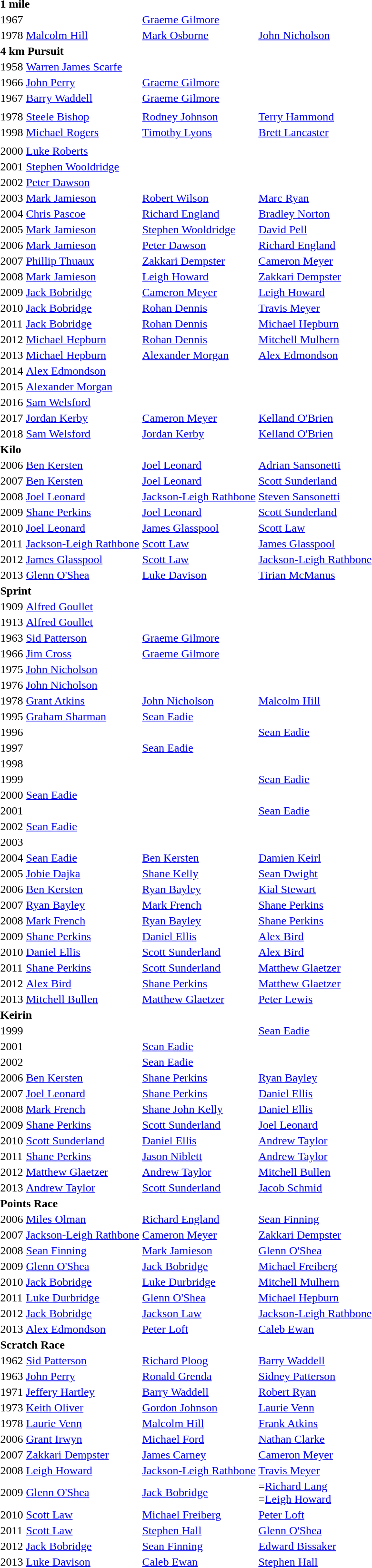<table>
<tr>
<td colspan=4><strong>1 mile</strong></td>
</tr>
<tr>
<td>1967</td>
<td></td>
<td><a href='#'>Graeme Gilmore</a></td>
<td></td>
</tr>
<tr>
<td>1978</td>
<td><a href='#'>Malcolm Hill</a></td>
<td><a href='#'>Mark Osborne</a></td>
<td><a href='#'>John Nicholson</a></td>
</tr>
<tr>
<td colspan=4><strong>4 km Pursuit</strong></td>
</tr>
<tr>
<td>1958</td>
<td><a href='#'>Warren James Scarfe</a></td>
<td></td>
<td></td>
</tr>
<tr>
<td>1966</td>
<td><a href='#'>John Perry</a></td>
<td><a href='#'>Graeme Gilmore</a></td>
<td></td>
</tr>
<tr>
<td>1967</td>
<td><a href='#'>Barry Waddell</a></td>
<td><a href='#'>Graeme Gilmore</a></td>
<td></td>
</tr>
<tr>
<td></td>
</tr>
<tr>
<td>1978</td>
<td><a href='#'>Steele Bishop</a></td>
<td><a href='#'>Rodney Johnson</a></td>
<td><a href='#'>Terry Hammond</a></td>
</tr>
<tr>
<td>1998</td>
<td><a href='#'>Michael Rogers</a></td>
<td><a href='#'>Timothy Lyons</a></td>
<td><a href='#'>Brett Lancaster</a></td>
</tr>
<tr>
<td></td>
</tr>
<tr>
<td>2000</td>
<td><a href='#'>Luke Roberts</a></td>
<td></td>
<td></td>
</tr>
<tr>
<td>2001</td>
<td><a href='#'>Stephen Wooldridge</a></td>
<td></td>
<td></td>
</tr>
<tr>
<td>2002</td>
<td><a href='#'>Peter Dawson</a></td>
<td></td>
<td></td>
</tr>
<tr>
<td>2003</td>
<td><a href='#'>Mark Jamieson</a></td>
<td><a href='#'>Robert Wilson</a></td>
<td><a href='#'>Marc Ryan</a></td>
</tr>
<tr>
<td>2004</td>
<td><a href='#'>Chris Pascoe</a></td>
<td><a href='#'>Richard England</a></td>
<td><a href='#'>Bradley Norton</a></td>
</tr>
<tr>
<td>2005</td>
<td><a href='#'>Mark Jamieson</a></td>
<td><a href='#'>Stephen Wooldridge</a></td>
<td><a href='#'>David Pell</a></td>
</tr>
<tr>
<td>2006</td>
<td><a href='#'>Mark Jamieson</a></td>
<td><a href='#'>Peter Dawson</a></td>
<td><a href='#'>Richard England</a></td>
</tr>
<tr>
<td>2007</td>
<td><a href='#'>Phillip Thuaux</a></td>
<td><a href='#'>Zakkari Dempster</a></td>
<td><a href='#'>Cameron Meyer</a></td>
</tr>
<tr>
<td>2008</td>
<td><a href='#'>Mark Jamieson</a></td>
<td><a href='#'>Leigh Howard</a></td>
<td><a href='#'>Zakkari Dempster</a></td>
</tr>
<tr>
<td>2009</td>
<td><a href='#'>Jack Bobridge</a></td>
<td><a href='#'>Cameron Meyer</a></td>
<td><a href='#'>Leigh Howard</a></td>
</tr>
<tr>
<td>2010</td>
<td><a href='#'>Jack Bobridge</a></td>
<td><a href='#'>Rohan Dennis</a></td>
<td><a href='#'>Travis Meyer</a></td>
</tr>
<tr>
<td>2011</td>
<td><a href='#'>Jack Bobridge</a></td>
<td><a href='#'>Rohan Dennis</a></td>
<td><a href='#'>Michael Hepburn</a></td>
</tr>
<tr>
<td>2012</td>
<td><a href='#'>Michael Hepburn</a></td>
<td><a href='#'>Rohan Dennis</a></td>
<td><a href='#'>Mitchell Mulhern</a></td>
</tr>
<tr>
<td>2013</td>
<td><a href='#'>Michael Hepburn</a></td>
<td><a href='#'>Alexander Morgan</a></td>
<td><a href='#'>Alex Edmondson</a></td>
</tr>
<tr>
<td>2014</td>
<td><a href='#'>Alex Edmondson</a></td>
<td></td>
<td></td>
</tr>
<tr>
<td>2015</td>
<td><a href='#'>Alexander Morgan</a></td>
<td></td>
<td></td>
</tr>
<tr>
<td>2016</td>
<td><a href='#'>Sam Welsford</a></td>
<td></td>
<td></td>
</tr>
<tr>
<td>2017</td>
<td><a href='#'>Jordan Kerby</a></td>
<td><a href='#'>Cameron Meyer</a></td>
<td><a href='#'>Kelland O'Brien</a></td>
</tr>
<tr>
<td>2018</td>
<td><a href='#'>Sam Welsford</a></td>
<td><a href='#'>Jordan Kerby</a></td>
<td><a href='#'>Kelland O'Brien</a></td>
</tr>
<tr>
<td colspan=4><strong>Kilo</strong></td>
</tr>
<tr>
<td>2006</td>
<td><a href='#'>Ben Kersten</a></td>
<td><a href='#'>Joel Leonard</a></td>
<td><a href='#'>Adrian Sansonetti</a></td>
</tr>
<tr>
<td>2007</td>
<td><a href='#'>Ben Kersten</a></td>
<td><a href='#'>Joel Leonard</a></td>
<td><a href='#'>Scott Sunderland</a></td>
</tr>
<tr>
<td>2008</td>
<td><a href='#'>Joel Leonard</a></td>
<td><a href='#'>Jackson-Leigh Rathbone</a></td>
<td><a href='#'>Steven Sansonetti</a></td>
</tr>
<tr>
<td>2009</td>
<td><a href='#'>Shane Perkins</a></td>
<td><a href='#'>Joel Leonard</a></td>
<td><a href='#'>Scott Sunderland</a></td>
</tr>
<tr>
<td>2010</td>
<td><a href='#'>Joel Leonard</a></td>
<td><a href='#'>James Glasspool</a></td>
<td><a href='#'>Scott Law</a></td>
</tr>
<tr>
<td>2011</td>
<td><a href='#'>Jackson-Leigh Rathbone</a></td>
<td><a href='#'>Scott Law</a></td>
<td><a href='#'>James Glasspool</a></td>
</tr>
<tr>
<td>2012</td>
<td><a href='#'>James Glasspool</a></td>
<td><a href='#'>Scott Law</a></td>
<td><a href='#'>Jackson-Leigh Rathbone</a></td>
</tr>
<tr>
<td>2013</td>
<td><a href='#'>Glenn O'Shea</a></td>
<td><a href='#'>Luke Davison</a></td>
<td><a href='#'>Tirian McManus</a></td>
</tr>
<tr>
<td colspan=4><strong>Sprint</strong></td>
</tr>
<tr>
<td>1909</td>
<td><a href='#'>Alfred Goullet</a></td>
<td></td>
<td></td>
</tr>
<tr>
<td>1913</td>
<td><a href='#'>Alfred Goullet</a></td>
<td></td>
<td></td>
</tr>
<tr>
<td>1963</td>
<td><a href='#'>Sid Patterson</a></td>
<td><a href='#'>Graeme Gilmore</a></td>
<td></td>
</tr>
<tr>
<td>1966</td>
<td><a href='#'>Jim Cross</a></td>
<td><a href='#'>Graeme Gilmore</a></td>
<td></td>
</tr>
<tr>
<td>1975</td>
<td><a href='#'>John Nicholson</a></td>
<td></td>
<td></td>
</tr>
<tr>
<td>1976</td>
<td><a href='#'>John Nicholson</a></td>
<td></td>
<td></td>
</tr>
<tr>
<td>1978</td>
<td><a href='#'>Grant Atkins</a></td>
<td><a href='#'>John Nicholson</a></td>
<td><a href='#'>Malcolm Hill</a></td>
</tr>
<tr>
<td>1995</td>
<td><a href='#'>Graham Sharman</a></td>
<td><a href='#'>Sean Eadie</a></td>
<td></td>
</tr>
<tr>
<td>1996</td>
<td></td>
<td></td>
<td><a href='#'>Sean Eadie</a></td>
</tr>
<tr>
<td>1997</td>
<td></td>
<td><a href='#'>Sean Eadie</a></td>
<td></td>
</tr>
<tr>
<td>1998</td>
<td></td>
<td></td>
<td></td>
</tr>
<tr>
<td>1999</td>
<td></td>
<td></td>
<td><a href='#'>Sean Eadie</a></td>
</tr>
<tr>
<td>2000</td>
<td><a href='#'>Sean Eadie</a></td>
<td></td>
<td></td>
</tr>
<tr>
<td>2001</td>
<td></td>
<td></td>
<td><a href='#'>Sean Eadie</a></td>
</tr>
<tr>
<td>2002</td>
<td><a href='#'>Sean Eadie</a></td>
<td></td>
<td></td>
</tr>
<tr>
<td>2003</td>
<td></td>
<td></td>
<td></td>
</tr>
<tr>
<td>2004</td>
<td><a href='#'>Sean Eadie</a></td>
<td><a href='#'>Ben Kersten</a></td>
<td><a href='#'>Damien Keirl</a></td>
</tr>
<tr>
<td>2005</td>
<td><a href='#'>Jobie Dajka</a></td>
<td><a href='#'>Shane Kelly</a></td>
<td><a href='#'>Sean Dwight</a></td>
</tr>
<tr>
<td>2006</td>
<td><a href='#'>Ben Kersten</a></td>
<td><a href='#'>Ryan Bayley</a></td>
<td><a href='#'>Kial Stewart</a></td>
</tr>
<tr>
<td>2007</td>
<td><a href='#'>Ryan Bayley</a></td>
<td><a href='#'>Mark French</a></td>
<td><a href='#'>Shane Perkins</a></td>
</tr>
<tr>
<td>2008</td>
<td><a href='#'>Mark French</a></td>
<td><a href='#'>Ryan Bayley</a></td>
<td><a href='#'>Shane Perkins</a></td>
</tr>
<tr>
<td>2009</td>
<td><a href='#'>Shane Perkins</a></td>
<td><a href='#'>Daniel Ellis</a></td>
<td><a href='#'>Alex Bird</a></td>
</tr>
<tr>
<td>2010</td>
<td><a href='#'>Daniel Ellis</a></td>
<td><a href='#'>Scott Sunderland</a></td>
<td><a href='#'>Alex Bird</a></td>
</tr>
<tr>
<td>2011</td>
<td><a href='#'>Shane Perkins</a></td>
<td><a href='#'>Scott Sunderland</a></td>
<td><a href='#'>Matthew Glaetzer</a></td>
</tr>
<tr>
<td>2012</td>
<td><a href='#'>Alex Bird</a></td>
<td><a href='#'>Shane Perkins</a></td>
<td><a href='#'>Matthew Glaetzer</a></td>
</tr>
<tr>
<td>2013</td>
<td><a href='#'>Mitchell Bullen</a></td>
<td><a href='#'>Matthew Glaetzer</a></td>
<td><a href='#'>Peter Lewis</a></td>
</tr>
<tr>
<td colspan=4><strong>Keirin</strong></td>
</tr>
<tr>
<td>1999</td>
<td></td>
<td></td>
<td><a href='#'>Sean Eadie</a></td>
</tr>
<tr>
<td>2001</td>
<td></td>
<td><a href='#'>Sean Eadie</a></td>
<td></td>
</tr>
<tr>
<td>2002</td>
<td></td>
<td><a href='#'>Sean Eadie</a></td>
<td></td>
</tr>
<tr>
<td>2006</td>
<td><a href='#'>Ben Kersten</a></td>
<td><a href='#'>Shane Perkins</a></td>
<td><a href='#'>Ryan Bayley</a></td>
</tr>
<tr>
<td>2007</td>
<td><a href='#'>Joel Leonard</a></td>
<td><a href='#'>Shane Perkins</a></td>
<td><a href='#'>Daniel Ellis</a></td>
</tr>
<tr>
<td>2008</td>
<td><a href='#'>Mark French</a></td>
<td><a href='#'>Shane John Kelly</a></td>
<td><a href='#'>Daniel Ellis</a></td>
</tr>
<tr>
<td>2009</td>
<td><a href='#'>Shane Perkins</a></td>
<td><a href='#'>Scott Sunderland</a></td>
<td><a href='#'>Joel Leonard</a></td>
</tr>
<tr>
<td>2010</td>
<td><a href='#'>Scott Sunderland</a></td>
<td><a href='#'>Daniel Ellis</a></td>
<td><a href='#'>Andrew Taylor</a></td>
</tr>
<tr>
<td>2011</td>
<td><a href='#'>Shane Perkins</a></td>
<td><a href='#'>Jason Niblett</a></td>
<td><a href='#'>Andrew Taylor</a></td>
</tr>
<tr>
<td>2012</td>
<td><a href='#'>Matthew Glaetzer</a></td>
<td><a href='#'>Andrew Taylor</a></td>
<td><a href='#'>Mitchell Bullen</a></td>
</tr>
<tr>
<td>2013</td>
<td><a href='#'>Andrew Taylor</a></td>
<td><a href='#'>Scott Sunderland</a></td>
<td><a href='#'>Jacob Schmid</a></td>
</tr>
<tr>
<td colspan=4><strong>Points Race</strong></td>
</tr>
<tr>
<td>2006</td>
<td><a href='#'>Miles Olman</a></td>
<td><a href='#'>Richard England</a></td>
<td><a href='#'>Sean Finning</a></td>
</tr>
<tr>
<td>2007</td>
<td><a href='#'>Jackson-Leigh Rathbone</a></td>
<td><a href='#'>Cameron Meyer</a></td>
<td><a href='#'>Zakkari Dempster</a></td>
</tr>
<tr>
<td>2008</td>
<td><a href='#'>Sean Finning</a></td>
<td><a href='#'>Mark Jamieson</a></td>
<td><a href='#'>Glenn O'Shea</a></td>
</tr>
<tr>
<td>2009</td>
<td><a href='#'>Glenn O'Shea</a></td>
<td><a href='#'>Jack Bobridge</a></td>
<td><a href='#'>Michael Freiberg</a></td>
</tr>
<tr>
<td>2010</td>
<td><a href='#'>Jack Bobridge</a></td>
<td><a href='#'>Luke Durbridge</a></td>
<td><a href='#'>Mitchell Mulhern</a></td>
</tr>
<tr>
<td>2011</td>
<td><a href='#'>Luke Durbridge</a></td>
<td><a href='#'>Glenn O'Shea</a></td>
<td><a href='#'>Michael Hepburn</a></td>
</tr>
<tr>
<td>2012</td>
<td><a href='#'>Jack Bobridge</a></td>
<td><a href='#'>Jackson Law</a></td>
<td><a href='#'>Jackson-Leigh Rathbone</a></td>
</tr>
<tr>
<td>2013</td>
<td><a href='#'>Alex Edmondson</a></td>
<td><a href='#'>Peter Loft</a></td>
<td><a href='#'>Caleb Ewan</a></td>
</tr>
<tr>
<td colspan=4><strong>Scratch Race</strong></td>
</tr>
<tr>
<td>1962</td>
<td><a href='#'>Sid Patterson</a></td>
<td><a href='#'>Richard Ploog</a></td>
<td><a href='#'>Barry Waddell</a></td>
</tr>
<tr>
<td>1963</td>
<td><a href='#'>John Perry</a></td>
<td><a href='#'>Ronald Grenda</a></td>
<td><a href='#'>Sidney Patterson</a></td>
</tr>
<tr>
<td>1971</td>
<td><a href='#'>Jeffery Hartley</a></td>
<td><a href='#'>Barry Waddell</a></td>
<td><a href='#'>Robert Ryan</a></td>
</tr>
<tr>
<td>1973</td>
<td><a href='#'>Keith Oliver</a></td>
<td><a href='#'>Gordon Johnson</a></td>
<td><a href='#'>Laurie Venn</a></td>
</tr>
<tr>
<td>1978</td>
<td><a href='#'>Laurie Venn</a></td>
<td><a href='#'>Malcolm Hill</a></td>
<td><a href='#'>Frank Atkins</a></td>
</tr>
<tr>
<td>2006</td>
<td><a href='#'>Grant Irwyn</a></td>
<td><a href='#'>Michael Ford</a></td>
<td><a href='#'>Nathan Clarke</a></td>
</tr>
<tr>
<td>2007</td>
<td><a href='#'>Zakkari Dempster</a></td>
<td><a href='#'>James Carney</a></td>
<td><a href='#'>Cameron Meyer</a></td>
</tr>
<tr>
<td>2008</td>
<td><a href='#'>Leigh Howard</a></td>
<td><a href='#'>Jackson-Leigh Rathbone</a></td>
<td><a href='#'>Travis Meyer</a></td>
</tr>
<tr>
<td>2009</td>
<td><a href='#'>Glenn O'Shea</a></td>
<td><a href='#'>Jack Bobridge</a></td>
<td>=<a href='#'>Richard Lang</a><br>=<a href='#'>Leigh Howard</a></td>
</tr>
<tr>
<td>2010</td>
<td><a href='#'>Scott Law</a></td>
<td><a href='#'>Michael Freiberg</a></td>
<td><a href='#'>Peter Loft</a></td>
</tr>
<tr>
<td>2011</td>
<td><a href='#'>Scott Law</a></td>
<td><a href='#'>Stephen Hall</a></td>
<td><a href='#'>Glenn O'Shea</a></td>
</tr>
<tr>
<td>2012</td>
<td><a href='#'>Jack Bobridge</a></td>
<td><a href='#'>Sean Finning</a></td>
<td><a href='#'>Edward Bissaker</a></td>
</tr>
<tr>
<td>2013</td>
<td><a href='#'>Luke Davison</a></td>
<td><a href='#'>Caleb Ewan</a></td>
<td><a href='#'>Stephen Hall</a></td>
</tr>
</table>
